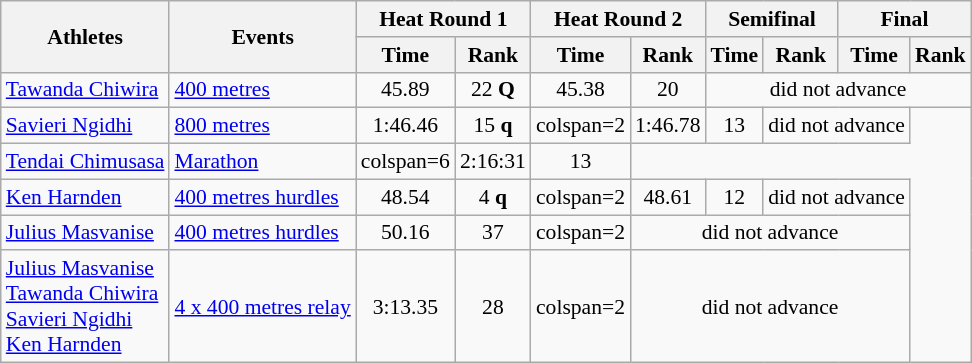<table class=wikitable style=font-size:90%>
<tr>
<th rowspan=2>Athletes</th>
<th rowspan=2>Events</th>
<th colspan=2>Heat Round 1</th>
<th colspan=2>Heat Round 2</th>
<th colspan=2>Semifinal</th>
<th colspan=2>Final</th>
</tr>
<tr>
<th>Time</th>
<th>Rank</th>
<th>Time</th>
<th>Rank</th>
<th>Time</th>
<th>Rank</th>
<th>Time</th>
<th>Rank</th>
</tr>
<tr>
<td><a href='#'>Tawanda Chiwira</a></td>
<td><a href='#'>400 metres</a></td>
<td align=center>45.89</td>
<td align=center>22 <strong>Q</strong></td>
<td align=center>45.38</td>
<td align=center>20</td>
<td align=center colspan=6>did not advance</td>
</tr>
<tr>
<td><a href='#'>Savieri Ngidhi</a></td>
<td><a href='#'>800 metres</a></td>
<td align=center>1:46.46</td>
<td align=center>15 <strong>q</strong></td>
<td>colspan=2 </td>
<td align=center>1:46.78</td>
<td align=center>13</td>
<td align=center colspan=2>did not advance</td>
</tr>
<tr>
<td><a href='#'>Tendai Chimusasa</a></td>
<td><a href='#'>Marathon</a></td>
<td>colspan=6 </td>
<td align=center>2:16:31</td>
<td align=center>13</td>
</tr>
<tr>
<td><a href='#'>Ken Harnden</a></td>
<td><a href='#'>400 metres hurdles</a></td>
<td align=center>48.54</td>
<td align=center>4 <strong>q</strong></td>
<td>colspan=2 </td>
<td align=center>48.61</td>
<td align=center>12</td>
<td align=center colspan=2>did not advance</td>
</tr>
<tr>
<td><a href='#'>Julius Masvanise</a></td>
<td><a href='#'>400 metres hurdles</a></td>
<td align=center>50.16</td>
<td align=center>37</td>
<td>colspan=2 </td>
<td align=center colspan=4>did not advance</td>
</tr>
<tr>
<td><a href='#'>Julius Masvanise</a><br><a href='#'>Tawanda Chiwira</a><br><a href='#'>Savieri Ngidhi</a><br><a href='#'>Ken Harnden</a></td>
<td><a href='#'>4 x 400 metres relay</a></td>
<td align=center>3:13.35</td>
<td align=center>28</td>
<td>colspan=2 </td>
<td align=center colspan=4>did not advance</td>
</tr>
</table>
